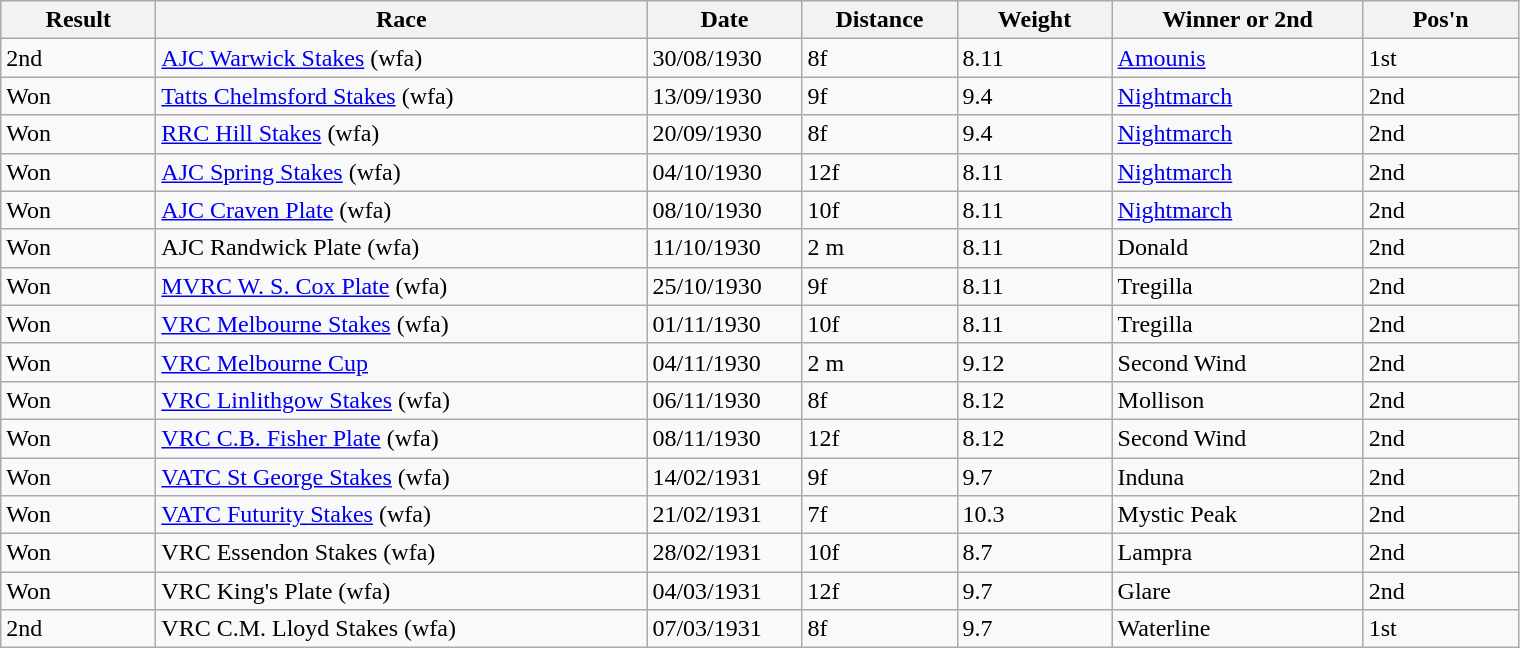<table class="wikitable sortable">
<tr>
<th style="width: 6em;">Result</th>
<th style="width: 20em;">Race</th>
<th style="width: 6em;">Date</th>
<th style="width: 6em;">Distance</th>
<th style="width: 6em;">Weight</th>
<th style="width: 10em;">Winner or 2nd</th>
<th style="width: 6em;">Pos'n</th>
</tr>
<tr>
<td>2nd</td>
<td><a href='#'>AJC Warwick Stakes</a> (wfa)</td>
<td>30/08/1930</td>
<td>8f</td>
<td>8.11</td>
<td><a href='#'>Amounis</a></td>
<td>1st</td>
</tr>
<tr>
<td>Won</td>
<td><a href='#'>Tatts Chelmsford Stakes</a> (wfa)</td>
<td>13/09/1930</td>
<td>9f</td>
<td>9.4</td>
<td><a href='#'>Nightmarch</a></td>
<td>2nd</td>
</tr>
<tr>
<td>Won</td>
<td><a href='#'>RRC Hill Stakes</a> (wfa)</td>
<td>20/09/1930</td>
<td>8f</td>
<td>9.4</td>
<td><a href='#'>Nightmarch</a></td>
<td>2nd</td>
</tr>
<tr>
<td>Won</td>
<td><a href='#'>AJC Spring Stakes</a> (wfa)</td>
<td>04/10/1930</td>
<td>12f</td>
<td>8.11</td>
<td><a href='#'>Nightmarch</a></td>
<td>2nd</td>
</tr>
<tr>
<td>Won</td>
<td><a href='#'>AJC Craven Plate</a> (wfa)</td>
<td>08/10/1930</td>
<td>10f</td>
<td>8.11</td>
<td><a href='#'>Nightmarch</a></td>
<td>2nd</td>
</tr>
<tr>
<td>Won</td>
<td>AJC Randwick Plate (wfa)</td>
<td>11/10/1930</td>
<td>2 m</td>
<td>8.11</td>
<td>Donald</td>
<td>2nd</td>
</tr>
<tr>
<td>Won</td>
<td><a href='#'>MVRC W. S. Cox Plate</a> (wfa)</td>
<td>25/10/1930</td>
<td>9f</td>
<td>8.11</td>
<td>Tregilla</td>
<td>2nd</td>
</tr>
<tr>
<td>Won</td>
<td><a href='#'>VRC Melbourne Stakes</a> (wfa)</td>
<td>01/11/1930</td>
<td>10f</td>
<td>8.11</td>
<td>Tregilla</td>
<td>2nd</td>
</tr>
<tr>
<td>Won</td>
<td><a href='#'>VRC Melbourne Cup</a></td>
<td>04/11/1930</td>
<td>2 m</td>
<td>9.12</td>
<td>Second Wind</td>
<td>2nd</td>
</tr>
<tr>
<td>Won</td>
<td><a href='#'>VRC Linlithgow Stakes</a> (wfa)</td>
<td>06/11/1930</td>
<td>8f</td>
<td>8.12</td>
<td>Mollison</td>
<td>2nd</td>
</tr>
<tr>
<td>Won</td>
<td><a href='#'>VRC C.B. Fisher Plate</a> (wfa)</td>
<td>08/11/1930</td>
<td>12f</td>
<td>8.12</td>
<td>Second Wind</td>
<td>2nd</td>
</tr>
<tr>
<td>Won</td>
<td><a href='#'>VATC St George Stakes</a> (wfa)</td>
<td>14/02/1931</td>
<td>9f</td>
<td>9.7</td>
<td>Induna</td>
<td>2nd</td>
</tr>
<tr>
<td>Won</td>
<td><a href='#'>VATC Futurity Stakes</a> (wfa)</td>
<td>21/02/1931</td>
<td>7f</td>
<td>10.3</td>
<td>Mystic Peak</td>
<td>2nd</td>
</tr>
<tr>
<td>Won</td>
<td>VRC Essendon Stakes (wfa)</td>
<td>28/02/1931</td>
<td>10f</td>
<td>8.7</td>
<td>Lampra</td>
<td>2nd</td>
</tr>
<tr>
<td>Won</td>
<td>VRC King's Plate (wfa)</td>
<td>04/03/1931</td>
<td>12f</td>
<td>9.7</td>
<td>Glare</td>
<td>2nd</td>
</tr>
<tr>
<td>2nd</td>
<td>VRC C.M. Lloyd Stakes (wfa)</td>
<td>07/03/1931</td>
<td>8f</td>
<td>9.7</td>
<td>Waterline</td>
<td>1st</td>
</tr>
</table>
